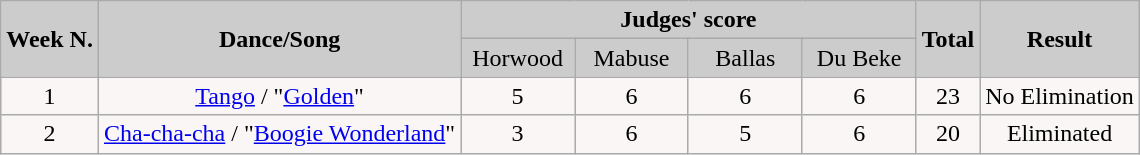<table class="wikitable">
<tr>
<td rowspan="2" style="background:#CCCCCC;" align="Center"><strong>Week N.</strong></td>
<td rowspan="2" style="background:#CCCCCC;" align="Center"><strong>Dance/Song</strong></td>
<td colspan="4" style="background:#CCCCCC;" align="Center"><strong>Judges' score</strong></td>
<td rowspan="2" style="background:#CCCCCC;" align="Center"><strong>Total</strong></td>
<td rowspan="2" style="background:#CCCCCC;" align="Center"><strong>Result</strong></td>
</tr>
<tr>
<td style="background:#CCCCCC;" width="10%" align="center">Horwood</td>
<td style="background:#CCCCCC;" width="10%" align="center">Mabuse</td>
<td style="background:#CCCCCC;" width="10%" align="center">Ballas</td>
<td style="background:#CCCCCC;" width="10%" align="center">Du Beke</td>
</tr>
<tr>
<td style="text-align:center; background:#faf6f6;">1</td>
<td style="text-align:center; background:#faf6f6;"><a href='#'>Tango</a> / "<a href='#'>Golden</a>"</td>
<td style="text-align:center; background:#faf6f6;">5</td>
<td style="text-align:center; background:#faf6f6;">6</td>
<td style="text-align:center; background:#faf6f6;">6</td>
<td style="text-align:center; background:#faf6f6;">6</td>
<td style="text-align:center; background:#faf6f6;">23</td>
<td style="text-align:center; background:#faf6f6;">No Elimination</td>
</tr>
<tr>
<td style="text-align:center; background:#faf6f6;">2</td>
<td style="text-align:center; background:#faf6f6;"><a href='#'>Cha-cha-cha</a> / "<a href='#'>Boogie Wonderland</a>"</td>
<td style="text-align:center; background:#faf6f6;">3</td>
<td style="text-align:center; background:#faf6f6;">6</td>
<td style="text-align:center; background:#faf6f6;">5</td>
<td style="text-align:center; background:#faf6f6;">6</td>
<td style="text-align:center; background:#faf6f6;">20</td>
<td style="text-align:center; background:#faf6f6;">Eliminated</td>
</tr>
</table>
